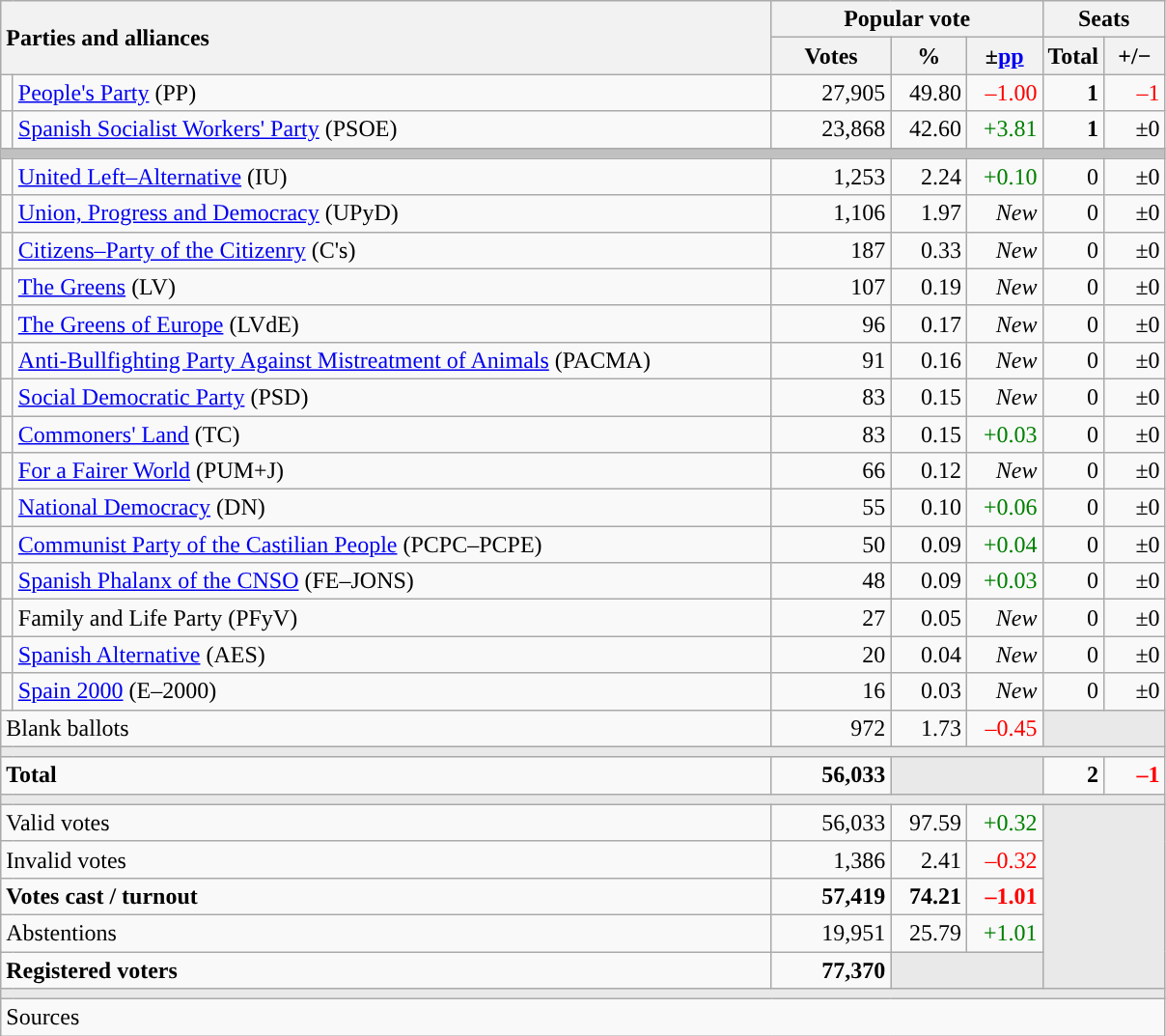<table class="wikitable" style="text-align:right;">
<tr>
<th style="text-align:left;" rowspan="2" colspan="2" width="525">Parties and alliances</th>
<th colspan="3">Popular vote</th>
<th colspan="2">Seats</th>
</tr>
<tr>
<th width="75">Votes</th>
<th width="45">%</th>
<th width="45">±<a href='#'>pp</a></th>
<th width="35">Total</th>
<th width="35">+/−</th>
</tr>
<tr>
<td width="1" style="color:inherit;background:"></td>
<td align="left"><a href='#'>People's Party</a> (PP)</td>
<td>27,905</td>
<td>49.80</td>
<td style="color:red;">–1.00</td>
<td><strong>1</strong></td>
<td style="color:red;">–1</td>
</tr>
<tr>
<td style="color:inherit;background:"></td>
<td align="left"><a href='#'>Spanish Socialist Workers' Party</a> (PSOE)</td>
<td>23,868</td>
<td>42.60</td>
<td style="color:green;">+3.81</td>
<td><strong>1</strong></td>
<td>±0</td>
</tr>
<tr>
<td colspan="7" bgcolor="#C0C0C0"></td>
</tr>
<tr>
<td style="color:inherit;background:"></td>
<td align="left"><a href='#'>United Left–Alternative</a> (IU)</td>
<td>1,253</td>
<td>2.24</td>
<td style="color:green;">+0.10</td>
<td>0</td>
<td>±0</td>
</tr>
<tr>
<td style="color:inherit;background:"></td>
<td align="left"><a href='#'>Union, Progress and Democracy</a> (UPyD)</td>
<td>1,106</td>
<td>1.97</td>
<td><em>New</em></td>
<td>0</td>
<td>±0</td>
</tr>
<tr>
<td style="color:inherit;background:"></td>
<td align="left"><a href='#'>Citizens–Party of the Citizenry</a> (C's)</td>
<td>187</td>
<td>0.33</td>
<td><em>New</em></td>
<td>0</td>
<td>±0</td>
</tr>
<tr>
<td style="color:inherit;background:"></td>
<td align="left"><a href='#'>The Greens</a> (LV)</td>
<td>107</td>
<td>0.19</td>
<td><em>New</em></td>
<td>0</td>
<td>±0</td>
</tr>
<tr>
<td style="color:inherit;background:"></td>
<td align="left"><a href='#'>The Greens of Europe</a> (LVdE)</td>
<td>96</td>
<td>0.17</td>
<td><em>New</em></td>
<td>0</td>
<td>±0</td>
</tr>
<tr>
<td style="color:inherit;background:"></td>
<td align="left"><a href='#'>Anti-Bullfighting Party Against Mistreatment of Animals</a> (PACMA)</td>
<td>91</td>
<td>0.16</td>
<td><em>New</em></td>
<td>0</td>
<td>±0</td>
</tr>
<tr>
<td style="color:inherit;background:"></td>
<td align="left"><a href='#'>Social Democratic Party</a> (PSD)</td>
<td>83</td>
<td>0.15</td>
<td><em>New</em></td>
<td>0</td>
<td>±0</td>
</tr>
<tr>
<td style="color:inherit;background:"></td>
<td align="left"><a href='#'>Commoners' Land</a> (TC)</td>
<td>83</td>
<td>0.15</td>
<td style="color:green;">+0.03</td>
<td>0</td>
<td>±0</td>
</tr>
<tr>
<td style="color:inherit;background:"></td>
<td align="left"><a href='#'>For a Fairer World</a> (PUM+J)</td>
<td>66</td>
<td>0.12</td>
<td><em>New</em></td>
<td>0</td>
<td>±0</td>
</tr>
<tr>
<td style="color:inherit;background:"></td>
<td align="left"><a href='#'>National Democracy</a> (DN)</td>
<td>55</td>
<td>0.10</td>
<td style="color:green;">+0.06</td>
<td>0</td>
<td>±0</td>
</tr>
<tr>
<td style="color:inherit;background:"></td>
<td align="left"><a href='#'>Communist Party of the Castilian People</a> (PCPC–PCPE)</td>
<td>50</td>
<td>0.09</td>
<td style="color:green;">+0.04</td>
<td>0</td>
<td>±0</td>
</tr>
<tr>
<td style="color:inherit;background:"></td>
<td align="left"><a href='#'>Spanish Phalanx of the CNSO</a> (FE–JONS)</td>
<td>48</td>
<td>0.09</td>
<td style="color:green;">+0.03</td>
<td>0</td>
<td>±0</td>
</tr>
<tr>
<td style="color:inherit;background:"></td>
<td align="left">Family and Life Party (PFyV)</td>
<td>27</td>
<td>0.05</td>
<td><em>New</em></td>
<td>0</td>
<td>±0</td>
</tr>
<tr>
<td style="color:inherit;background:"></td>
<td align="left"><a href='#'>Spanish Alternative</a> (AES)</td>
<td>20</td>
<td>0.04</td>
<td><em>New</em></td>
<td>0</td>
<td>±0</td>
</tr>
<tr>
<td style="color:inherit;background:"></td>
<td align="left"><a href='#'>Spain 2000</a> (E–2000)</td>
<td>16</td>
<td>0.03</td>
<td><em>New</em></td>
<td>0</td>
<td>±0</td>
</tr>
<tr>
<td align="left" colspan="2">Blank ballots</td>
<td>972</td>
<td>1.73</td>
<td style="color:red;">–0.45</td>
<td bgcolor="#E9E9E9" colspan="2"></td>
</tr>
<tr>
<td colspan="7" bgcolor="#E9E9E9"></td>
</tr>
<tr style="font-weight:bold;">
<td align="left" colspan="2">Total</td>
<td>56,033</td>
<td bgcolor="#E9E9E9" colspan="2"></td>
<td>2</td>
<td style="color:red;">–1</td>
</tr>
<tr>
<td colspan="7" bgcolor="#E9E9E9"></td>
</tr>
<tr>
<td align="left" colspan="2">Valid votes</td>
<td>56,033</td>
<td>97.59</td>
<td style="color:green;">+0.32</td>
<td bgcolor="#E9E9E9" colspan="2" rowspan="5"></td>
</tr>
<tr>
<td align="left" colspan="2">Invalid votes</td>
<td>1,386</td>
<td>2.41</td>
<td style="color:red;">–0.32</td>
</tr>
<tr style="font-weight:bold;">
<td align="left" colspan="2">Votes cast / turnout</td>
<td>57,419</td>
<td>74.21</td>
<td style="color:red;">–1.01</td>
</tr>
<tr>
<td align="left" colspan="2">Abstentions</td>
<td>19,951</td>
<td>25.79</td>
<td style="color:green;">+1.01</td>
</tr>
<tr style="font-weight:bold;">
<td align="left" colspan="2">Registered voters</td>
<td>77,370</td>
<td bgcolor="#E9E9E9" colspan="2"></td>
</tr>
<tr>
<td colspan="7" bgcolor="#E9E9E9"></td>
</tr>
<tr>
<td align="left" colspan="7">Sources</td>
</tr>
</table>
